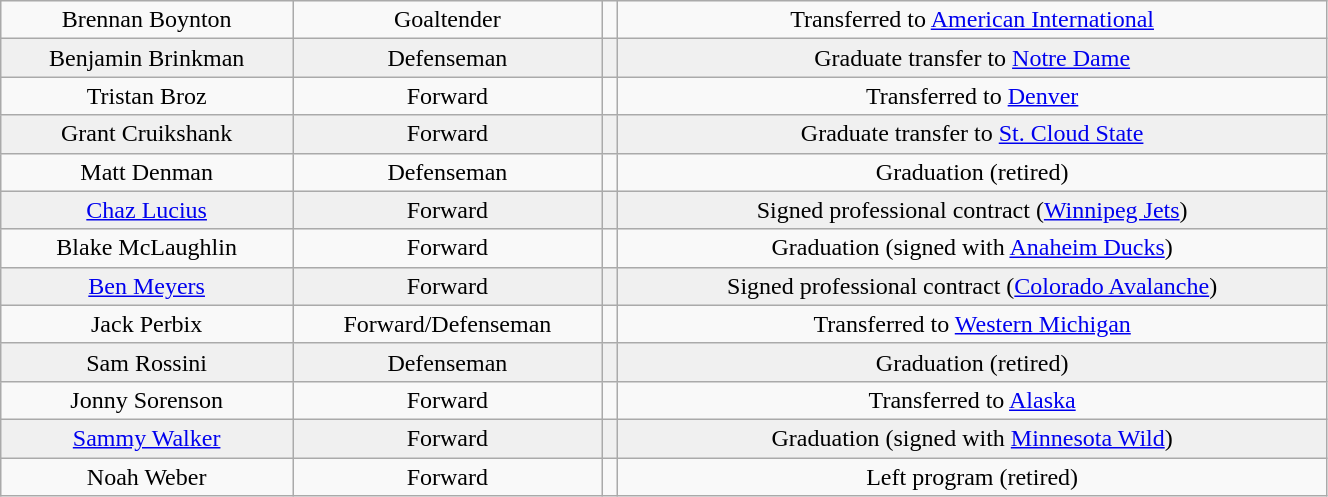<table class="wikitable" width="70%">
<tr align="center" bgcolor="">
<td>Brennan Boynton</td>
<td>Goaltender</td>
<td></td>
<td>Transferred to <a href='#'>American International</a></td>
</tr>
<tr align="center" bgcolor="f0f0f0">
<td>Benjamin Brinkman</td>
<td>Defenseman</td>
<td></td>
<td>Graduate transfer to <a href='#'>Notre Dame</a></td>
</tr>
<tr align="center" bgcolor="">
<td>Tristan Broz</td>
<td>Forward</td>
<td></td>
<td>Transferred to <a href='#'>Denver</a></td>
</tr>
<tr align="center" bgcolor="f0f0f0">
<td>Grant Cruikshank</td>
<td>Forward</td>
<td></td>
<td>Graduate transfer to <a href='#'>St. Cloud State</a></td>
</tr>
<tr align="center" bgcolor="">
<td>Matt Denman</td>
<td>Defenseman</td>
<td></td>
<td>Graduation (retired)</td>
</tr>
<tr align="center" bgcolor="f0f0f0">
<td><a href='#'>Chaz Lucius</a></td>
<td>Forward</td>
<td></td>
<td>Signed professional contract (<a href='#'>Winnipeg Jets</a>)</td>
</tr>
<tr align="center" bgcolor="">
<td>Blake McLaughlin</td>
<td>Forward</td>
<td></td>
<td>Graduation (signed with <a href='#'>Anaheim Ducks</a>)</td>
</tr>
<tr align="center" bgcolor="f0f0f0">
<td><a href='#'>Ben Meyers</a></td>
<td>Forward</td>
<td></td>
<td>Signed professional contract (<a href='#'>Colorado Avalanche</a>)</td>
</tr>
<tr align="center" bgcolor="">
<td>Jack Perbix</td>
<td>Forward/Defenseman</td>
<td></td>
<td>Transferred to <a href='#'>Western Michigan</a></td>
</tr>
<tr align="center" bgcolor="f0f0f0">
<td>Sam Rossini</td>
<td>Defenseman</td>
<td></td>
<td>Graduation (retired)</td>
</tr>
<tr align="center" bgcolor="">
<td>Jonny Sorenson</td>
<td>Forward</td>
<td></td>
<td>Transferred to <a href='#'>Alaska</a></td>
</tr>
<tr align="center" bgcolor="f0f0f0">
<td><a href='#'>Sammy Walker</a></td>
<td>Forward</td>
<td></td>
<td>Graduation (signed with <a href='#'>Minnesota Wild</a>)</td>
</tr>
<tr align="center" bgcolor="">
<td>Noah Weber</td>
<td>Forward</td>
<td></td>
<td>Left program (retired)</td>
</tr>
</table>
